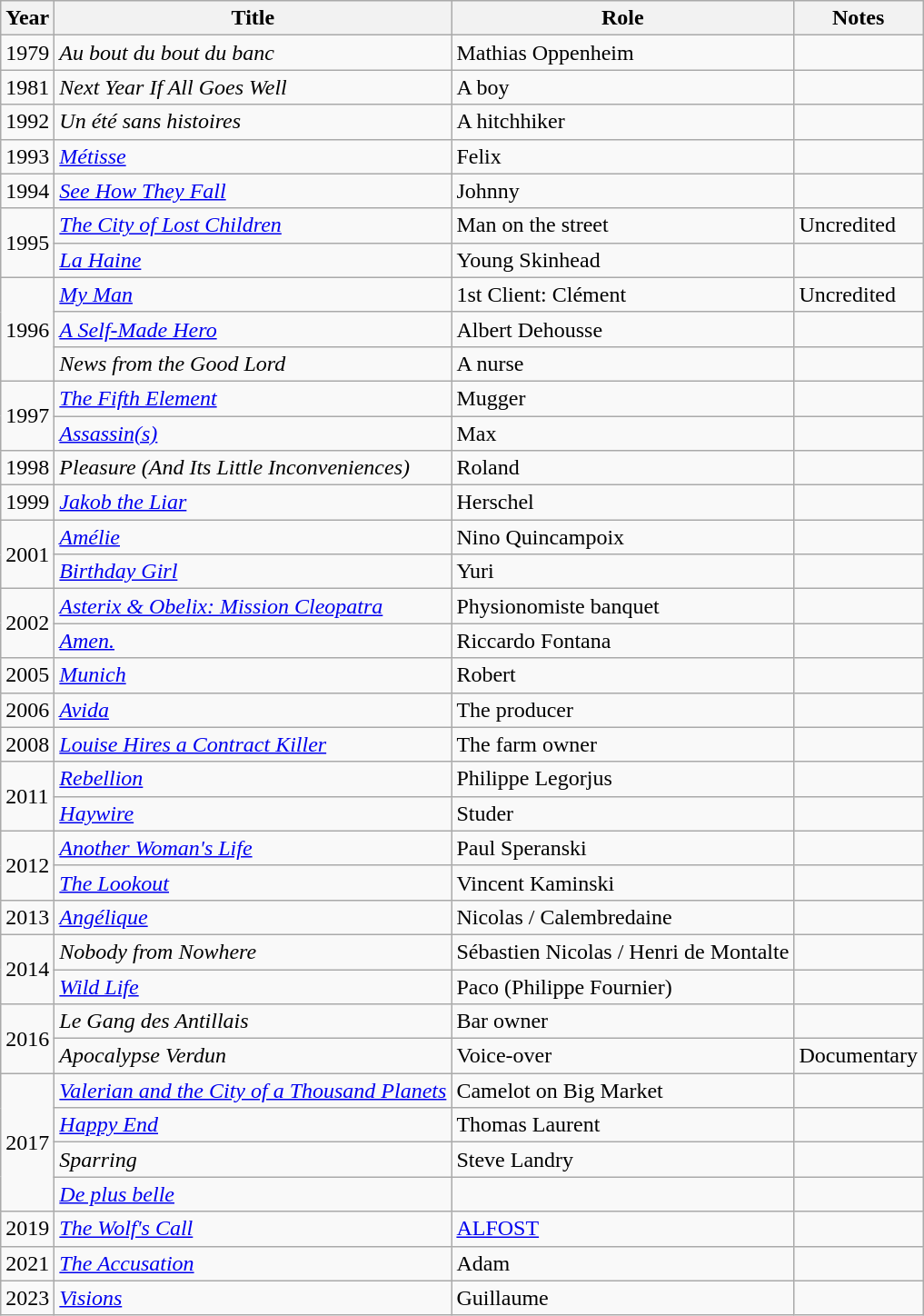<table class="wikitable">
<tr>
<th>Year</th>
<th>Title</th>
<th>Role</th>
<th>Notes</th>
</tr>
<tr>
<td>1979</td>
<td><em>Au bout du bout du banc</em></td>
<td>Mathias Oppenheim</td>
<td></td>
</tr>
<tr>
<td>1981</td>
<td><em>Next Year If All Goes Well</em></td>
<td>A boy</td>
<td></td>
</tr>
<tr>
<td>1992</td>
<td><em>Un été sans histoires</em></td>
<td>A hitchhiker</td>
<td></td>
</tr>
<tr>
<td>1993</td>
<td><em><a href='#'>Métisse</a></em></td>
<td>Felix</td>
<td></td>
</tr>
<tr>
<td>1994</td>
<td><em><a href='#'>See How They Fall</a></em></td>
<td>Johnny</td>
<td></td>
</tr>
<tr>
<td rowspan="2">1995</td>
<td><em><a href='#'>The City of Lost Children</a></em></td>
<td>Man on the street</td>
<td>Uncredited</td>
</tr>
<tr>
<td><em><a href='#'>La Haine</a></em></td>
<td>Young Skinhead</td>
<td></td>
</tr>
<tr>
<td rowspan="3">1996</td>
<td><em><a href='#'>My Man</a></em></td>
<td>1st Client: Clément</td>
<td>Uncredited</td>
</tr>
<tr>
<td><em><a href='#'>A Self-Made Hero</a></em></td>
<td>Albert Dehousse</td>
<td></td>
</tr>
<tr>
<td><em>News from the Good Lord</em></td>
<td>A nurse</td>
<td></td>
</tr>
<tr>
<td rowspan="2">1997</td>
<td><em><a href='#'>The Fifth Element</a></em></td>
<td>Mugger</td>
<td></td>
</tr>
<tr>
<td><em><a href='#'>Assassin(s)</a></em></td>
<td>Max</td>
<td></td>
</tr>
<tr>
<td>1998</td>
<td><em>Pleasure (And Its Little Inconveniences)</em></td>
<td>Roland</td>
<td></td>
</tr>
<tr>
<td>1999</td>
<td><em><a href='#'>Jakob the Liar</a></em></td>
<td>Herschel</td>
<td></td>
</tr>
<tr>
<td rowspan="2">2001</td>
<td><em><a href='#'>Amélie</a></em></td>
<td>Nino Quincampoix</td>
<td></td>
</tr>
<tr>
<td><em><a href='#'>Birthday Girl</a></em></td>
<td>Yuri</td>
<td></td>
</tr>
<tr>
<td rowspan="2">2002</td>
<td><em><a href='#'>Asterix & Obelix: Mission Cleopatra</a></em></td>
<td>Physionomiste banquet</td>
<td></td>
</tr>
<tr>
<td><em><a href='#'>Amen.</a></em></td>
<td>Riccardo Fontana</td>
<td></td>
</tr>
<tr>
<td>2005</td>
<td><em><a href='#'>Munich</a></em></td>
<td>Robert</td>
<td></td>
</tr>
<tr>
<td>2006</td>
<td><em><a href='#'>Avida</a></em></td>
<td>The producer</td>
<td></td>
</tr>
<tr>
<td>2008</td>
<td><em><a href='#'>Louise Hires a Contract Killer</a></em></td>
<td>The farm owner</td>
<td></td>
</tr>
<tr>
<td rowspan="2">2011</td>
<td><em><a href='#'>Rebellion</a></em></td>
<td>Philippe Legorjus</td>
<td></td>
</tr>
<tr>
<td><em><a href='#'>Haywire</a></em></td>
<td>Studer</td>
<td></td>
</tr>
<tr>
<td rowspan="2">2012</td>
<td><em><a href='#'>Another Woman's Life</a></em></td>
<td>Paul Speranski</td>
<td></td>
</tr>
<tr>
<td><em><a href='#'>The Lookout</a></em></td>
<td>Vincent Kaminski</td>
<td></td>
</tr>
<tr>
<td>2013</td>
<td><em><a href='#'>Angélique</a></em></td>
<td>Nicolas / Calembredaine</td>
<td></td>
</tr>
<tr>
<td rowspan="2">2014</td>
<td><em>Nobody from Nowhere</em></td>
<td>Sébastien Nicolas / Henri de Montalte</td>
<td></td>
</tr>
<tr>
<td><em><a href='#'>Wild Life</a></em></td>
<td>Paco (Philippe Fournier)</td>
<td></td>
</tr>
<tr>
<td rowspan=2>2016</td>
<td><em>Le Gang des Antillais</em></td>
<td>Bar owner</td>
<td></td>
</tr>
<tr>
<td><em>Apocalypse Verdun</em></td>
<td>Voice-over</td>
<td>Documentary</td>
</tr>
<tr>
<td rowspan="4">2017</td>
<td><em><a href='#'>Valerian and the City of a Thousand Planets</a></em></td>
<td>Camelot on Big Market</td>
<td></td>
</tr>
<tr>
<td><em><a href='#'>Happy End</a></em></td>
<td>Thomas Laurent</td>
<td></td>
</tr>
<tr>
<td><em>Sparring</em></td>
<td>Steve Landry</td>
<td></td>
</tr>
<tr>
<td><em><a href='#'>De plus belle</a></em></td>
<td></td>
<td></td>
</tr>
<tr>
<td>2019</td>
<td><em><a href='#'>The Wolf's Call</a></em></td>
<td><a href='#'>ALFOST</a></td>
<td></td>
</tr>
<tr>
<td>2021</td>
<td><em><a href='#'>The Accusation</a></em></td>
<td>Adam</td>
<td></td>
</tr>
<tr>
<td>2023</td>
<td><em><a href='#'>Visions</a></em></td>
<td>Guillaume</td>
<td></td>
</tr>
</table>
